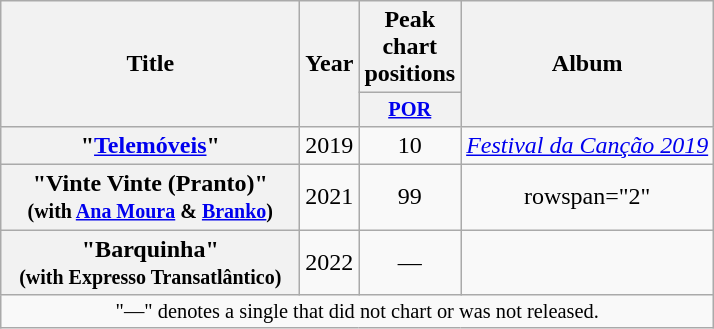<table class="wikitable plainrowheaders" style="text-align:center;" border="1">
<tr>
<th scope="col" rowspan="2" style="width:12em;">Title</th>
<th scope="col" rowspan="2" style="width:1em;">Year</th>
<th scope="col">Peak chart positions</th>
<th scope="col" rowspan="2">Album</th>
</tr>
<tr>
<th scope="col" style="width:3em;font-size:85%;"><a href='#'>POR</a><br></th>
</tr>
<tr>
<th scope="row">"<a href='#'>Telemóveis</a>"</th>
<td>2019</td>
<td>10</td>
<td><em><a href='#'>Festival da Canção 2019</a></em></td>
</tr>
<tr>
<th scope="row">"Vinte Vinte (Pranto)"<br><small>(with <a href='#'>Ana Moura</a> & <a href='#'>Branko</a>)</small></th>
<td>2021</td>
<td>99</td>
<td>rowspan="2" </td>
</tr>
<tr>
<th scope="row">"Barquinha"<br><small>(with Expresso Transatlântico)</small></th>
<td>2022</td>
<td>—</td>
</tr>
<tr>
<td style="font-size:85%;" colspan="22">"—" denotes a single that did not chart or was not released.</td>
</tr>
</table>
